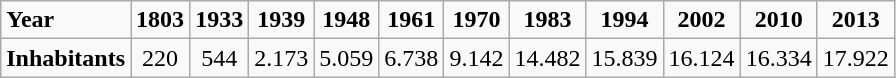<table class="wikitable" width="400">
<tr align="center" class="hintergrundfarbe5">
<td align=left><strong>Year</strong></td>
<td><strong>1803</strong></td>
<td><strong>1933</strong></td>
<td><strong>1939</strong></td>
<td><strong>1948</strong></td>
<td><strong>1961</strong></td>
<td><strong>1970</strong></td>
<td><strong>1983</strong></td>
<td><strong>1994</strong></td>
<td><strong>2002</strong></td>
<td><strong>2010</strong></td>
<td><strong>2013</strong></td>
</tr>
<tr align="center">
<td align=left><strong>Inhabitants</strong></td>
<td>220</td>
<td>544</td>
<td>2.173</td>
<td>5.059</td>
<td>6.738</td>
<td>9.142</td>
<td>14.482</td>
<td>15.839</td>
<td>16.124</td>
<td>16.334</td>
<td>17.922</td>
</tr>
</table>
